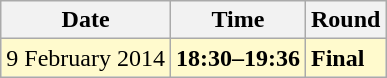<table class="wikitable">
<tr>
<th>Date</th>
<th>Time</th>
<th>Round</th>
</tr>
<tr style=background:lemonchiffon>
<td>9 February 2014</td>
<td><strong>18:30–19:36</strong></td>
<td><strong>Final</strong></td>
</tr>
</table>
